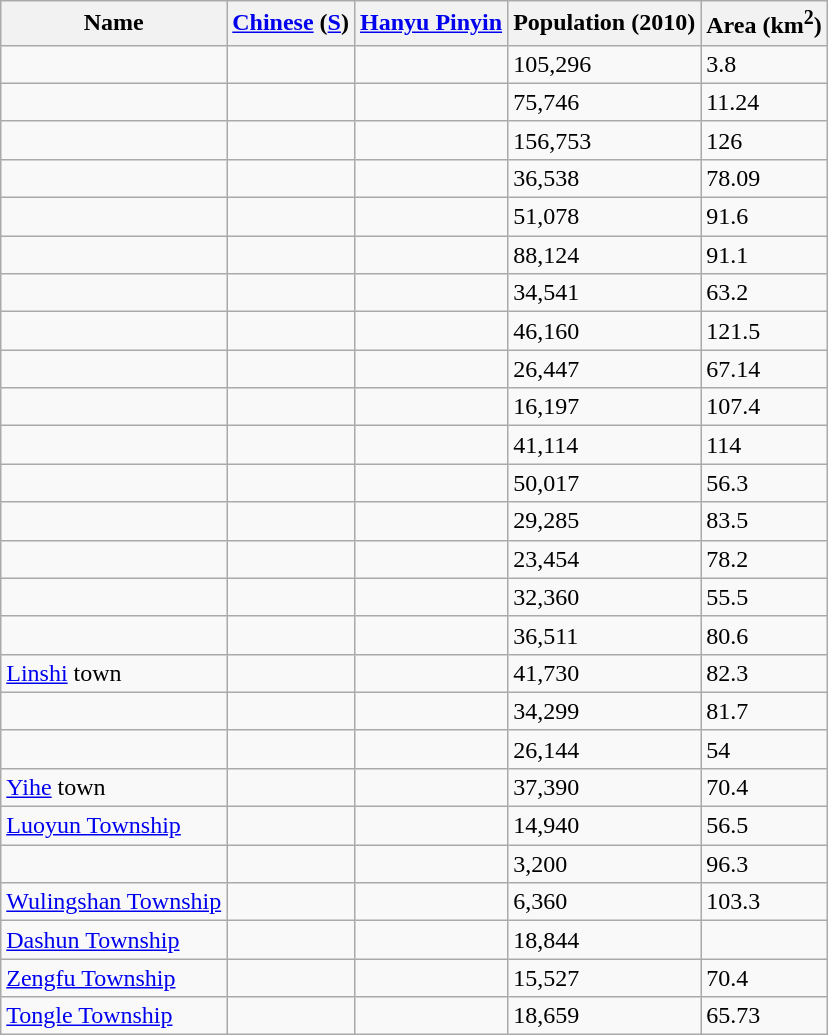<table class="wikitable">
<tr>
<th>Name</th>
<th><a href='#'>Chinese</a> (<a href='#'>S</a>)</th>
<th><a href='#'>Hanyu Pinyin</a></th>
<th>Population (2010)</th>
<th>Area (km<sup>2</sup>)</th>
</tr>
<tr>
<td></td>
<td></td>
<td></td>
<td>105,296</td>
<td>3.8</td>
</tr>
<tr>
<td></td>
<td></td>
<td></td>
<td>75,746</td>
<td>11.24</td>
</tr>
<tr>
<td></td>
<td></td>
<td></td>
<td>156,753</td>
<td>126</td>
</tr>
<tr>
<td></td>
<td></td>
<td></td>
<td>36,538</td>
<td>78.09</td>
</tr>
<tr>
<td></td>
<td></td>
<td></td>
<td>51,078</td>
<td>91.6</td>
</tr>
<tr>
<td></td>
<td></td>
<td></td>
<td>88,124</td>
<td>91.1</td>
</tr>
<tr>
<td></td>
<td></td>
<td></td>
<td>34,541</td>
<td>63.2</td>
</tr>
<tr>
<td></td>
<td></td>
<td></td>
<td>46,160</td>
<td>121.5</td>
</tr>
<tr>
<td></td>
<td></td>
<td></td>
<td>26,447</td>
<td>67.14</td>
</tr>
<tr>
<td></td>
<td></td>
<td></td>
<td>16,197</td>
<td>107.4</td>
</tr>
<tr>
<td></td>
<td></td>
<td></td>
<td>41,114</td>
<td>114</td>
</tr>
<tr>
<td></td>
<td></td>
<td></td>
<td>50,017</td>
<td>56.3</td>
</tr>
<tr>
<td></td>
<td></td>
<td></td>
<td>29,285</td>
<td>83.5</td>
</tr>
<tr>
<td></td>
<td></td>
<td></td>
<td>23,454</td>
<td>78.2</td>
</tr>
<tr>
<td></td>
<td></td>
<td></td>
<td>32,360</td>
<td>55.5</td>
</tr>
<tr>
<td></td>
<td></td>
<td></td>
<td>36,511</td>
<td>80.6</td>
</tr>
<tr>
<td><a href='#'>Linshi</a> town</td>
<td></td>
<td></td>
<td>41,730</td>
<td>82.3</td>
</tr>
<tr>
<td></td>
<td></td>
<td></td>
<td>34,299</td>
<td>81.7</td>
</tr>
<tr>
<td></td>
<td></td>
<td></td>
<td>26,144</td>
<td>54</td>
</tr>
<tr>
<td><a href='#'>Yihe</a> town</td>
<td></td>
<td></td>
<td>37,390</td>
<td>70.4</td>
</tr>
<tr>
<td><a href='#'>Luoyun Township</a></td>
<td></td>
<td></td>
<td>14,940</td>
<td>56.5</td>
</tr>
<tr>
<td></td>
<td></td>
<td></td>
<td>3,200</td>
<td>96.3</td>
</tr>
<tr>
<td><a href='#'>Wulingshan Township</a></td>
<td></td>
<td></td>
<td>6,360</td>
<td>103.3</td>
</tr>
<tr>
<td><a href='#'>Dashun Township</a></td>
<td></td>
<td></td>
<td>18,844</td>
<td></td>
</tr>
<tr>
<td><a href='#'>Zengfu Township</a></td>
<td></td>
<td></td>
<td>15,527</td>
<td>70.4</td>
</tr>
<tr>
<td><a href='#'>Tongle Township</a></td>
<td></td>
<td></td>
<td>18,659</td>
<td>65.73</td>
</tr>
</table>
